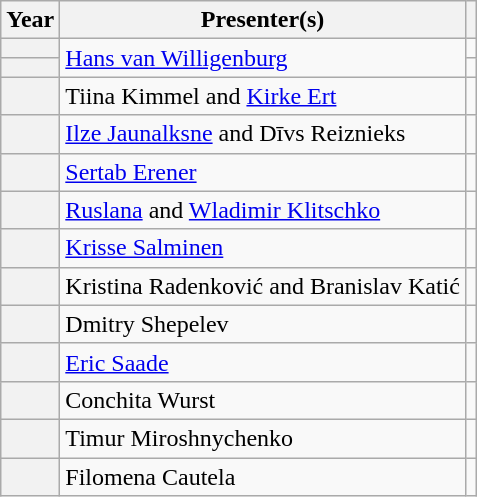<table class="wikitable plainrowheaders">
<tr>
<th>Year</th>
<th>Presenter(s)</th>
<th></th>
</tr>
<tr>
<th scope="row"></th>
<td rowspan=2><a href='#'>Hans van Willigenburg</a></td>
<td></td>
</tr>
<tr>
<th scope="row"></th>
<td></td>
</tr>
<tr>
<th scope="row"></th>
<td>Tiina Kimmel and <a href='#'>Kirke Ert</a></td>
<td></td>
</tr>
<tr>
<th scope="row"></th>
<td><a href='#'>Ilze Jaunalksne</a> and Dīvs Reiznieks</td>
<td></td>
</tr>
<tr>
<th scope="row"></th>
<td><a href='#'>Sertab Erener</a> </td>
<td></td>
</tr>
<tr>
<th scope="row"></th>
<td><a href='#'>Ruslana</a> and <a href='#'>Wladimir Klitschko</a> </td>
<td></td>
</tr>
<tr>
<th scope="row"></th>
<td><a href='#'>Krisse Salminen</a> </td>
<td></td>
</tr>
<tr>
<th scope="row"></th>
<td>Kristina Radenković and Branislav Katić</td>
<td></td>
</tr>
<tr>
<th scope="row"></th>
<td>Dmitry Shepelev</td>
<td></td>
</tr>
<tr>
<th scope="row"></th>
<td><a href='#'>Eric Saade</a> </td>
<td></td>
</tr>
<tr>
<th scope="row"></th>
<td>Conchita Wurst</td>
<td></td>
</tr>
<tr>
<th scope="row"></th>
<td>Timur Miroshnychenko</td>
<td></td>
</tr>
<tr>
<th scope="row"></th>
<td>Filomena Cautela</td>
<td></td>
</tr>
</table>
